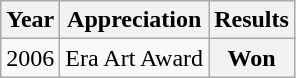<table class="wikitable">
<tr>
<th>Year</th>
<th>Appreciation</th>
<th>Results</th>
</tr>
<tr>
<td>2006</td>
<td>Era Art Award</td>
<th rowspan="3">Won</th>
</tr>
</table>
